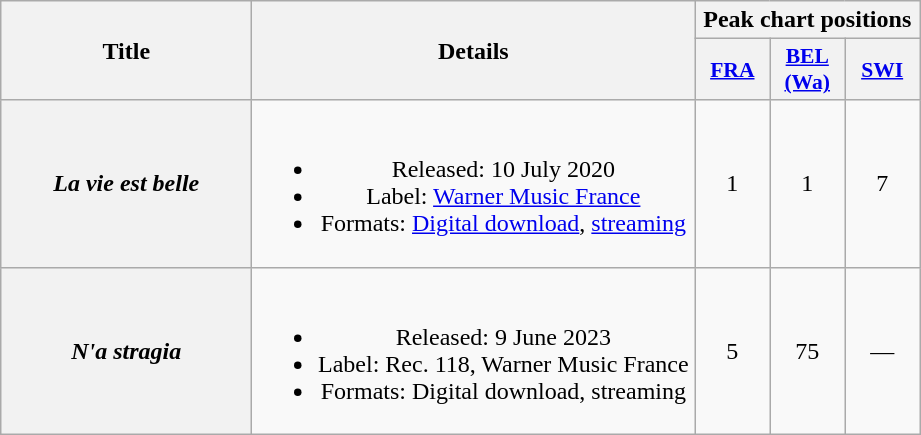<table class="wikitable plainrowheaders" style="text-align:center;">
<tr>
<th scope="col" rowspan="2" style="width:10em;">Title</th>
<th scope="col" rowspan="2" style="width:18em;">Details</th>
<th scope="col" colspan="3">Peak chart positions</th>
</tr>
<tr>
<th scope="col" style="width:3em;font-size:90%;"><a href='#'>FRA</a><br></th>
<th scope="col" style="width:3em;font-size:90%;"><a href='#'>BEL<br>(Wa)</a><br></th>
<th scope="col" style="width:3em;font-size:90%;"><a href='#'>SWI</a><br></th>
</tr>
<tr>
<th scope="row"><em>La vie est belle</em></th>
<td><br><ul><li>Released: 10 July 2020</li><li>Label: <a href='#'>Warner Music France</a></li><li>Formats: <a href='#'>Digital download</a>, <a href='#'>streaming</a></li></ul></td>
<td>1</td>
<td>1</td>
<td>7</td>
</tr>
<tr>
<th scope="row"><em>N'a stragia</em></th>
<td><br><ul><li>Released: 9 June 2023</li><li>Label: Rec. 118, Warner Music France</li><li>Formats: Digital download, streaming</li></ul></td>
<td>5<br></td>
<td>75</td>
<td>—</td>
</tr>
</table>
